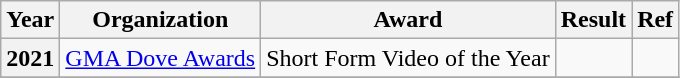<table class="wikitable plainrowheaders">
<tr>
<th>Year</th>
<th>Organization</th>
<th>Award</th>
<th>Result</th>
<th>Ref</th>
</tr>
<tr>
<th>2021</th>
<td><a href='#'>GMA Dove Awards</a></td>
<td>Short Form Video of the Year</td>
<td></td>
<td></td>
</tr>
<tr>
</tr>
</table>
